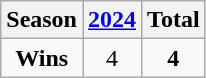<table class=wikitable>
<tr>
<th><strong>Season</strong></th>
<th><a href='#'>2024</a></th>
<th><strong>Total</strong></th>
</tr>
<tr align=center>
<td><strong>Wins</strong></td>
<td>4</td>
<td><strong>4</strong></td>
</tr>
</table>
